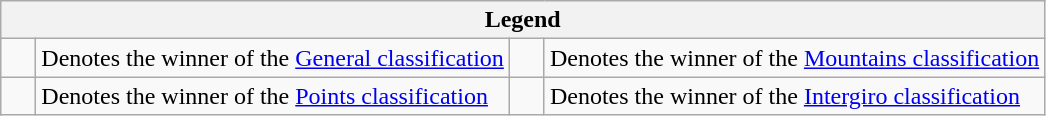<table class="wikitable">
<tr>
<th colspan=4>Legend</th>
</tr>
<tr>
<td>    </td>
<td>Denotes the winner of the <a href='#'>General classification</a></td>
<td>    </td>
<td>Denotes the winner of the <a href='#'>Mountains classification</a></td>
</tr>
<tr>
<td>    </td>
<td>Denotes the winner of the <a href='#'>Points classification</a></td>
<td>    </td>
<td>Denotes the winner of the <a href='#'>Intergiro classification</a></td>
</tr>
</table>
